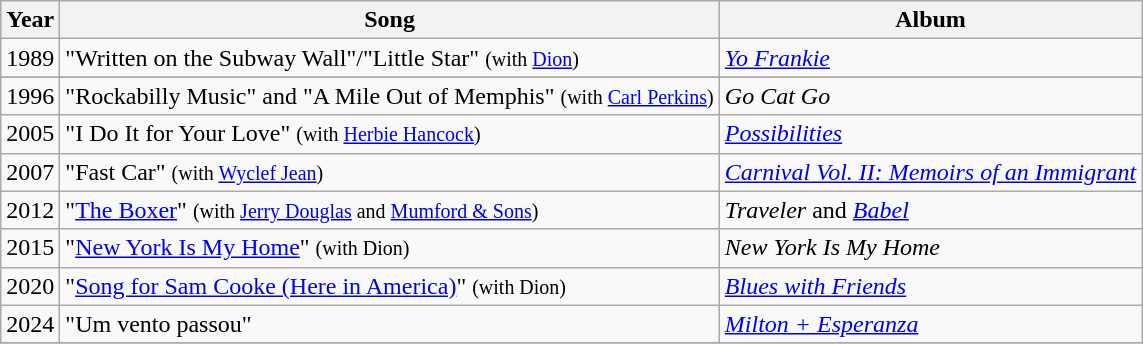<table class="wikitable">
<tr>
<th>Year</th>
<th>Song</th>
<th>Album</th>
</tr>
<tr>
<td>1989</td>
<td>"Written on the Subway Wall"/"Little Star" <small>(with <a href='#'>Dion</a>)</small></td>
<td><em><a href='#'>Yo Frankie</a></em></td>
</tr>
<tr>
</tr>
<tr>
<td>1996</td>
<td>"Rockabilly Music" and "A Mile Out of Memphis" <small>(with <a href='#'>Carl Perkins</a>)</small></td>
<td><em>Go Cat Go</em></td>
</tr>
<tr>
<td>2005</td>
<td>"I Do It for Your Love" <small>(with <a href='#'>Herbie Hancock</a>)</small></td>
<td><em><a href='#'>Possibilities</a></em></td>
</tr>
<tr>
<td>2007</td>
<td>"Fast Car" <small>(with <a href='#'>Wyclef Jean</a>)</small></td>
<td><em><a href='#'>Carnival Vol. II: Memoirs of an Immigrant</a></em></td>
</tr>
<tr>
<td>2012</td>
<td>"<a href='#'>The Boxer</a>" <small>(with <a href='#'>Jerry Douglas</a> and <a href='#'>Mumford & Sons</a>)</small></td>
<td><em>Traveler</em> and <em><a href='#'>Babel</a></em></td>
</tr>
<tr>
<td>2015</td>
<td>"<a href='#'>New York Is My Home</a>" <small>(with Dion)</small></td>
<td><em>New York Is My Home</em></td>
</tr>
<tr>
<td>2020</td>
<td>"<a href='#'>Song for Sam Cooke (Here in America)</a>" <small>(with Dion)</small></td>
<td><em><a href='#'>Blues with Friends</a></em></td>
</tr>
<tr>
<td>2024</td>
<td>"Um vento passou"</td>
<td><em><a href='#'>Milton + Esperanza</a></em></td>
</tr>
<tr>
</tr>
</table>
